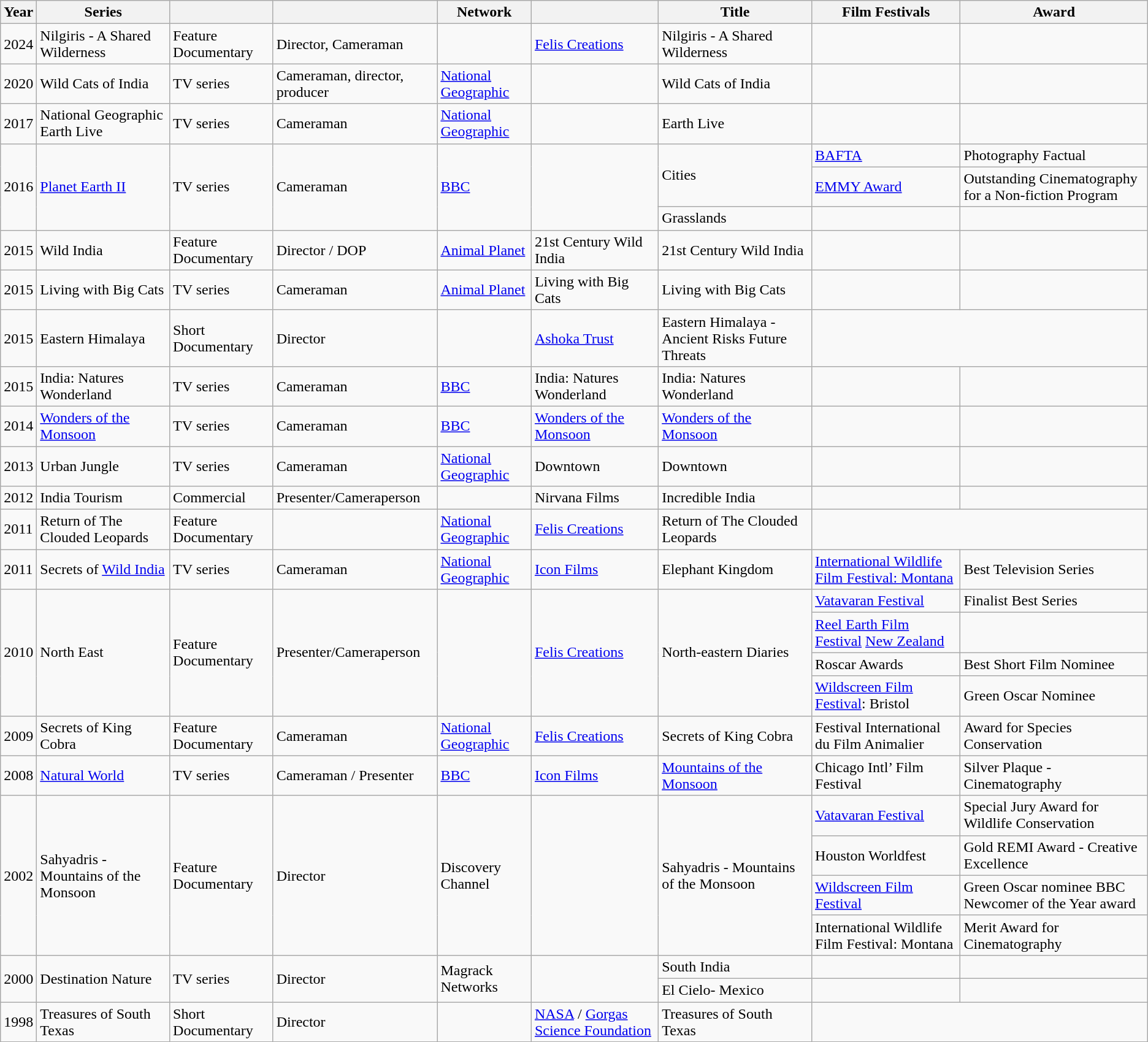<table class="wikitable sortable">
<tr>
<th>Year</th>
<th>Series</th>
<th></th>
<th></th>
<th>Network</th>
<th></th>
<th>Title</th>
<th>Film Festivals</th>
<th>Award</th>
</tr>
<tr>
<td>2024</td>
<td>Nilgiris - A Shared Wilderness</td>
<td>Feature Documentary</td>
<td>Director, Cameraman</td>
<td></td>
<td><a href='#'>Felis Creations</a></td>
<td>Nilgiris - A Shared Wilderness</td>
<td></td>
<td></td>
</tr>
<tr>
<td>2020</td>
<td>Wild Cats of India</td>
<td>TV series</td>
<td>Cameraman, director, producer</td>
<td><a href='#'>National Geographic</a></td>
<td></td>
<td>Wild Cats of India</td>
<td></td>
<td></td>
</tr>
<tr>
<td>2017</td>
<td>National Geographic Earth Live</td>
<td>TV series</td>
<td>Cameraman</td>
<td><a href='#'>National Geographic</a></td>
<td></td>
<td>Earth Live</td>
<td></td>
<td></td>
</tr>
<tr>
<td rowspan="3">2016</td>
<td rowspan="3"><a href='#'>Planet Earth II</a></td>
<td rowspan="3">TV series</td>
<td rowspan="3">Cameraman</td>
<td rowspan="3"><a href='#'>BBC</a></td>
<td rowspan="3"></td>
<td rowspan="2">Cities</td>
<td><a href='#'>BAFTA</a></td>
<td>Photography Factual</td>
</tr>
<tr>
<td><a href='#'>EMMY Award</a></td>
<td>Outstanding Cinematography for a Non-fiction Program</td>
</tr>
<tr>
<td>Grasslands</td>
<td></td>
<td></td>
</tr>
<tr>
<td>2015</td>
<td>Wild India</td>
<td>Feature Documentary</td>
<td>Director / DOP</td>
<td><a href='#'>Animal Planet</a></td>
<td>21st Century Wild India</td>
<td>21st Century Wild India</td>
<td></td>
<td></td>
</tr>
<tr>
<td>2015</td>
<td>Living with Big Cats</td>
<td>TV series</td>
<td>Cameraman</td>
<td><a href='#'>Animal Planet</a></td>
<td>Living with Big Cats</td>
<td>Living with Big Cats</td>
<td></td>
<td></td>
</tr>
<tr>
<td>2015</td>
<td>Eastern Himalaya</td>
<td>Short Documentary</td>
<td>Director</td>
<td></td>
<td><a href='#'>Ashoka Trust</a></td>
<td>Eastern Himalaya - Ancient Risks Future Threats</td>
<td colspan="2"></td>
</tr>
<tr>
<td>2015</td>
<td>India: Natures Wonderland</td>
<td>TV series</td>
<td>Cameraman</td>
<td><a href='#'>BBC</a></td>
<td>India: Natures Wonderland</td>
<td>India: Natures Wonderland</td>
<td></td>
<td></td>
</tr>
<tr>
<td>2014</td>
<td><a href='#'>Wonders of the Monsoon</a></td>
<td>TV series</td>
<td>Cameraman</td>
<td><a href='#'>BBC</a></td>
<td><a href='#'>Wonders of the Monsoon</a></td>
<td><a href='#'>Wonders of the Monsoon</a></td>
<td></td>
<td></td>
</tr>
<tr>
<td>2013</td>
<td>Urban Jungle</td>
<td>TV series</td>
<td>Cameraman</td>
<td><a href='#'>National Geographic</a></td>
<td>Downtown</td>
<td>Downtown</td>
<td></td>
<td></td>
</tr>
<tr>
<td>2012</td>
<td>India Tourism</td>
<td>Commercial</td>
<td>Presenter/Cameraperson</td>
<td></td>
<td>Nirvana Films</td>
<td>Incredible India</td>
<td></td>
<td></td>
</tr>
<tr>
<td>2011</td>
<td>Return of The Clouded Leopards</td>
<td>Feature Documentary</td>
<td></td>
<td><a href='#'>National Geographic</a></td>
<td><a href='#'>Felis Creations</a></td>
<td>Return of The Clouded Leopards</td>
<td colspan="2"></td>
</tr>
<tr>
<td>2011</td>
<td>Secrets of <a href='#'>Wild India</a></td>
<td>TV series</td>
<td>Cameraman</td>
<td><a href='#'>National Geographic</a></td>
<td><a href='#'>Icon Films</a></td>
<td>Elephant Kingdom</td>
<td><a href='#'>International Wildlife Film Festival: Montana</a></td>
<td>Best Television Series</td>
</tr>
<tr>
<td rowspan="4">2010</td>
<td rowspan="4">North East</td>
<td rowspan="4">Feature Documentary</td>
<td rowspan="4">Presenter/Cameraperson</td>
<td rowspan="4"></td>
<td rowspan="4"><a href='#'>Felis Creations</a></td>
<td rowspan="4">North-eastern Diaries</td>
<td><a href='#'>Vatavaran Festival</a></td>
<td>Finalist Best Series</td>
</tr>
<tr>
<td><a href='#'>Reel Earth Film Festival</a> <a href='#'>New Zealand</a></td>
<td></td>
</tr>
<tr>
<td>Roscar Awards</td>
<td>Best Short Film Nominee</td>
</tr>
<tr>
<td><a href='#'>Wildscreen Film Festival</a>: Bristol</td>
<td>Green Oscar Nominee</td>
</tr>
<tr>
<td>2009</td>
<td>Secrets of King Cobra</td>
<td>Feature Documentary</td>
<td>Cameraman</td>
<td><a href='#'>National Geographic</a></td>
<td><a href='#'>Felis Creations</a></td>
<td>Secrets of King Cobra</td>
<td>Festival International du Film Animalier</td>
<td>Award for Species Conservation</td>
</tr>
<tr>
<td>2008</td>
<td><a href='#'>Natural World</a></td>
<td>TV series</td>
<td>Cameraman / Presenter</td>
<td><a href='#'>BBC</a></td>
<td><a href='#'>Icon Films</a></td>
<td><a href='#'>Mountains of the Monsoon</a></td>
<td>Chicago Intl’ Film Festival</td>
<td>Silver Plaque - Cinematography</td>
</tr>
<tr>
<td rowspan="4">2002</td>
<td rowspan="4">Sahyadris - Mountains of the Monsoon</td>
<td rowspan="4">Feature Documentary</td>
<td rowspan="4">Director</td>
<td rowspan="4">Discovery Channel</td>
<td rowspan="4"></td>
<td rowspan="4">Sahyadris - Mountains of the Monsoon</td>
<td><a href='#'>Vatavaran Festival</a></td>
<td>Special Jury Award for Wildlife Conservation</td>
</tr>
<tr>
<td>Houston Worldfest</td>
<td>Gold REMI Award - Creative Excellence</td>
</tr>
<tr>
<td><a href='#'>Wildscreen Film Festival</a></td>
<td>Green Oscar nominee BBC Newcomer of the Year     award</td>
</tr>
<tr>
<td>International Wildlife Film Festival: Montana</td>
<td>Merit Award for Cinematography</td>
</tr>
<tr>
<td rowspan="2">2000</td>
<td rowspan="2">Destination Nature</td>
<td rowspan="2">TV series</td>
<td rowspan="2">Director</td>
<td rowspan="2">Magrack Networks</td>
<td rowspan="2"></td>
<td>South India</td>
<td></td>
<td></td>
</tr>
<tr>
<td>El Cielo- Mexico</td>
<td></td>
<td></td>
</tr>
<tr>
<td>1998</td>
<td>Treasures of South Texas</td>
<td>Short Documentary</td>
<td>Director</td>
<td></td>
<td><a href='#'>NASA</a> / <a href='#'>Gorgas Science Foundation</a></td>
<td>Treasures of South Texas</td>
<td colspan="2"></td>
</tr>
</table>
